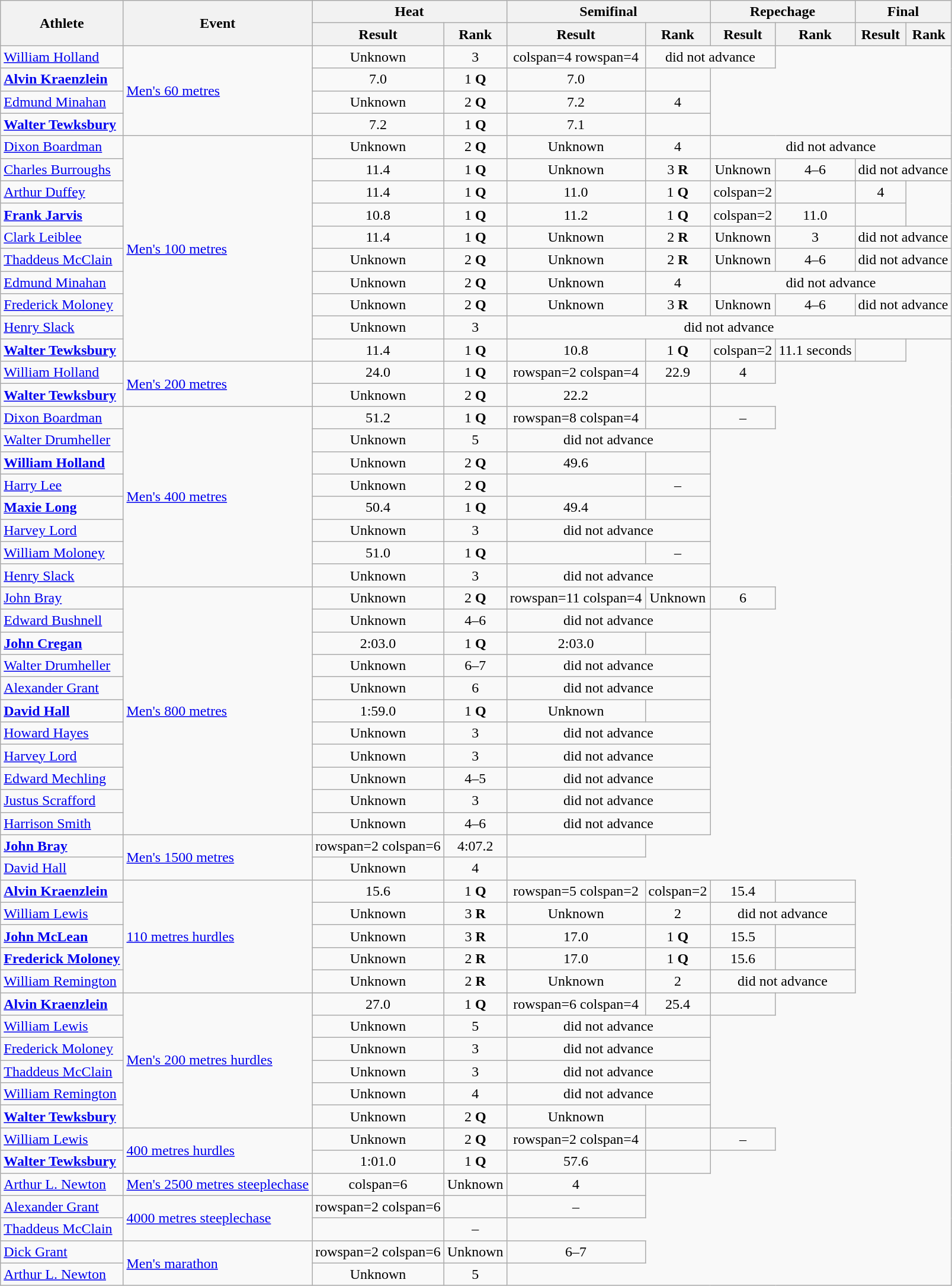<table class="wikitable sortable">
<tr>
<th rowspan=2>Athlete</th>
<th rowspan=2>Event</th>
<th colspan=2>Heat</th>
<th colspan=2>Semifinal</th>
<th colspan=2>Repechage</th>
<th colspan=2>Final</th>
</tr>
<tr>
<th>Result</th>
<th>Rank</th>
<th>Result</th>
<th>Rank</th>
<th>Result</th>
<th>Rank</th>
<th>Result</th>
<th>Rank</th>
</tr>
<tr align=center>
<td align=left><a href='#'>William Holland</a></td>
<td rowspan=4 align=left><a href='#'>Men's 60 metres</a></td>
<td>Unknown</td>
<td>3</td>
<td>colspan=4 rowspan=4 </td>
<td colspan=2>did not advance</td>
</tr>
<tr align=center>
<td align=left><strong><a href='#'>Alvin Kraenzlein</a></strong></td>
<td>7.0</td>
<td>1 <strong>Q</strong></td>
<td>7.0</td>
<td></td>
</tr>
<tr align=center>
<td align=left><a href='#'>Edmund Minahan</a></td>
<td>Unknown</td>
<td>2 <strong>Q</strong></td>
<td>7.2</td>
<td>4</td>
</tr>
<tr align=center>
<td align=left><strong><a href='#'>Walter Tewksbury</a></strong></td>
<td>7.2</td>
<td>1 <strong>Q</strong></td>
<td>7.1</td>
<td></td>
</tr>
<tr align=center>
<td align=left><a href='#'>Dixon Boardman</a></td>
<td rowspan=10 align=left><a href='#'>Men's 100 metres</a></td>
<td>Unknown</td>
<td>2 <strong>Q</strong></td>
<td>Unknown</td>
<td>4</td>
<td colspan=4>did not advance</td>
</tr>
<tr align=center>
<td align=left><a href='#'>Charles Burroughs</a></td>
<td>11.4</td>
<td>1 <strong>Q</strong></td>
<td>Unknown</td>
<td>3 <strong>R</strong></td>
<td>Unknown</td>
<td>4–6</td>
<td colspan=2>did not advance</td>
</tr>
<tr align=center>
<td align=left><a href='#'>Arthur Duffey</a></td>
<td>11.4</td>
<td>1 <strong>Q</strong></td>
<td>11.0</td>
<td>1 <strong>Q</strong></td>
<td>colspan=2 </td>
<td></td>
<td>4</td>
</tr>
<tr align=center>
<td align=left><strong><a href='#'>Frank Jarvis</a></strong></td>
<td>10.8</td>
<td>1 <strong>Q</strong></td>
<td>11.2</td>
<td>1 <strong>Q</strong></td>
<td>colspan=2 </td>
<td>11.0</td>
<td></td>
</tr>
<tr align=center>
<td align=left><a href='#'>Clark Leiblee</a></td>
<td>11.4</td>
<td>1 <strong>Q</strong></td>
<td>Unknown</td>
<td>2 <strong>R</strong></td>
<td>Unknown</td>
<td>3</td>
<td colspan=2>did not advance</td>
</tr>
<tr align=center>
<td align=left><a href='#'>Thaddeus McClain</a></td>
<td>Unknown</td>
<td>2 <strong>Q</strong></td>
<td>Unknown</td>
<td>2 <strong>R</strong></td>
<td>Unknown</td>
<td>4–6</td>
<td colspan=2>did not advance</td>
</tr>
<tr align=center>
<td align=left><a href='#'>Edmund Minahan</a></td>
<td>Unknown</td>
<td>2 <strong>Q</strong></td>
<td>Unknown</td>
<td>4</td>
<td colspan=4>did not advance</td>
</tr>
<tr align=center>
<td align=left><a href='#'>Frederick Moloney</a></td>
<td>Unknown</td>
<td>2 <strong>Q</strong></td>
<td>Unknown</td>
<td>3 <strong>R</strong></td>
<td>Unknown</td>
<td>4–6</td>
<td colspan=2>did not advance</td>
</tr>
<tr align=center>
<td align=left><a href='#'>Henry Slack</a></td>
<td>Unknown</td>
<td>3</td>
<td colspan=6>did not advance</td>
</tr>
<tr align=center>
<td align=left><strong><a href='#'>Walter Tewksbury</a></strong></td>
<td>11.4</td>
<td>1 <strong>Q</strong></td>
<td>10.8</td>
<td>1 <strong>Q</strong></td>
<td>colspan=2 </td>
<td>11.1 seconds</td>
<td></td>
</tr>
<tr align=center>
<td align=left><a href='#'>William Holland</a></td>
<td rowspan=2 align=left><a href='#'>Men's 200 metres</a></td>
<td>24.0</td>
<td>1 <strong>Q</strong></td>
<td>rowspan=2 colspan=4 </td>
<td>22.9</td>
<td>4</td>
</tr>
<tr align=center>
<td align=left><strong><a href='#'>Walter Tewksbury</a></strong></td>
<td>Unknown</td>
<td>2 <strong>Q</strong></td>
<td>22.2</td>
<td></td>
</tr>
<tr align=center>
<td align=left><a href='#'>Dixon Boardman</a></td>
<td rowspan=8 align=left><a href='#'>Men's 400 metres</a></td>
<td>51.2</td>
<td>1 <strong>Q</strong></td>
<td>rowspan=8 colspan=4 </td>
<td></td>
<td>–</td>
</tr>
<tr align=center>
<td align=left><a href='#'>Walter Drumheller</a></td>
<td>Unknown</td>
<td>5</td>
<td colspan=2>did not advance</td>
</tr>
<tr align=center>
<td align=left><strong><a href='#'>William Holland</a></strong></td>
<td>Unknown</td>
<td>2 <strong>Q</strong></td>
<td>49.6</td>
<td></td>
</tr>
<tr align=center>
<td align=left><a href='#'>Harry Lee</a></td>
<td>Unknown</td>
<td>2 <strong>Q</strong></td>
<td></td>
<td>–</td>
</tr>
<tr align=center>
<td align=left><strong><a href='#'>Maxie Long</a></strong></td>
<td>50.4</td>
<td>1 <strong>Q</strong></td>
<td>49.4</td>
<td></td>
</tr>
<tr align=center>
<td align=left><a href='#'>Harvey Lord</a></td>
<td>Unknown</td>
<td>3</td>
<td colspan=2>did not advance</td>
</tr>
<tr align=center>
<td align=left><a href='#'>William Moloney</a></td>
<td>51.0</td>
<td>1 <strong>Q</strong></td>
<td></td>
<td>–</td>
</tr>
<tr align=center>
<td align=left><a href='#'>Henry Slack</a></td>
<td>Unknown</td>
<td>3</td>
<td colspan=2>did not advance</td>
</tr>
<tr align=center>
<td align=left><a href='#'>John Bray</a></td>
<td rowspan=11 align=left><a href='#'>Men's 800 metres</a></td>
<td>Unknown</td>
<td>2 <strong>Q</strong></td>
<td>rowspan=11 colspan=4 </td>
<td>Unknown</td>
<td>6</td>
</tr>
<tr align=center>
<td align=left><a href='#'>Edward Bushnell</a></td>
<td>Unknown</td>
<td>4–6</td>
<td colspan=2>did not advance</td>
</tr>
<tr align=center>
<td align=left><strong><a href='#'>John Cregan</a></strong></td>
<td>2:03.0</td>
<td>1 <strong>Q</strong></td>
<td>2:03.0</td>
<td></td>
</tr>
<tr align=center>
<td align=left><a href='#'>Walter Drumheller</a></td>
<td>Unknown</td>
<td>6–7</td>
<td colspan=2>did not advance</td>
</tr>
<tr align=center>
<td align=left><a href='#'>Alexander Grant</a></td>
<td>Unknown</td>
<td>6</td>
<td colspan=2>did not advance</td>
</tr>
<tr align=center>
<td align=left><strong><a href='#'>David Hall</a></strong></td>
<td>1:59.0</td>
<td>1 <strong>Q</strong></td>
<td>Unknown</td>
<td></td>
</tr>
<tr align=center>
<td align=left><a href='#'>Howard Hayes</a></td>
<td>Unknown</td>
<td>3</td>
<td colspan=2>did not advance</td>
</tr>
<tr align=center>
<td align=left><a href='#'>Harvey Lord</a></td>
<td>Unknown</td>
<td>3</td>
<td colspan=2>did not advance</td>
</tr>
<tr align=center>
<td align=left><a href='#'>Edward Mechling</a></td>
<td>Unknown</td>
<td>4–5</td>
<td colspan=2>did not advance</td>
</tr>
<tr align=center>
<td align=left><a href='#'>Justus Scrafford</a></td>
<td>Unknown</td>
<td>3</td>
<td colspan=2>did not advance</td>
</tr>
<tr align=center>
<td align=left><a href='#'>Harrison Smith</a></td>
<td>Unknown</td>
<td>4–6</td>
<td colspan=2>did not advance</td>
</tr>
<tr align=center>
<td align=left><strong><a href='#'>John Bray</a></strong></td>
<td rowspan=2 align=left><a href='#'>Men's 1500 metres</a></td>
<td>rowspan=2 colspan=6 </td>
<td>4:07.2</td>
<td></td>
</tr>
<tr align=center>
<td align=left><a href='#'>David Hall</a></td>
<td>Unknown</td>
<td>4</td>
</tr>
<tr align=center>
<td align=left><strong><a href='#'>Alvin Kraenzlein</a></strong></td>
<td rowspan=5 align=left><a href='#'>110 metres hurdles</a></td>
<td>15.6</td>
<td>1 <strong>Q</strong></td>
<td>rowspan=5 colspan=2 </td>
<td>colspan=2 </td>
<td>15.4</td>
<td></td>
</tr>
<tr align=center>
<td align=left><a href='#'>William Lewis</a></td>
<td>Unknown</td>
<td>3 <strong>R</strong></td>
<td>Unknown</td>
<td>2</td>
<td colspan=2>did not advance</td>
</tr>
<tr align=center>
<td align=left><strong><a href='#'>John McLean</a></strong></td>
<td>Unknown</td>
<td>3 <strong>R</strong></td>
<td>17.0</td>
<td>1 <strong>Q</strong></td>
<td>15.5</td>
<td></td>
</tr>
<tr align=center>
<td align=left><strong><a href='#'>Frederick Moloney</a></strong></td>
<td>Unknown</td>
<td>2 <strong>R</strong></td>
<td>17.0</td>
<td>1 <strong>Q</strong></td>
<td>15.6</td>
<td></td>
</tr>
<tr align=center>
<td align=left><a href='#'>William Remington</a></td>
<td>Unknown</td>
<td>2 <strong>R</strong></td>
<td>Unknown</td>
<td>2</td>
<td colspan=2>did not advance</td>
</tr>
<tr align=center>
<td align=left><strong><a href='#'>Alvin Kraenzlein</a></strong></td>
<td rowspan=6 align=left><a href='#'>Men's 200 metres hurdles</a></td>
<td>27.0</td>
<td>1 <strong>Q</strong></td>
<td>rowspan=6 colspan=4 </td>
<td>25.4</td>
<td></td>
</tr>
<tr align=center>
<td align=left><a href='#'>William Lewis</a></td>
<td>Unknown</td>
<td>5</td>
<td colspan=2>did not advance</td>
</tr>
<tr align=center>
<td align=left><a href='#'>Frederick Moloney</a></td>
<td>Unknown</td>
<td>3</td>
<td colspan=2>did not advance</td>
</tr>
<tr align=center>
<td align=left><a href='#'>Thaddeus McClain</a></td>
<td>Unknown</td>
<td>3</td>
<td colspan=2>did not advance</td>
</tr>
<tr align=center>
<td align=left><a href='#'>William Remington</a></td>
<td>Unknown</td>
<td>4</td>
<td colspan=2>did not advance</td>
</tr>
<tr align=center>
<td align=left><strong><a href='#'>Walter Tewksbury</a></strong></td>
<td>Unknown</td>
<td>2 <strong>Q</strong></td>
<td>Unknown</td>
<td></td>
</tr>
<tr align=center>
<td align=left><a href='#'>William Lewis</a></td>
<td rowspan=2 align=left><a href='#'>400 metres hurdles</a></td>
<td>Unknown</td>
<td>2 <strong>Q</strong></td>
<td>rowspan=2 colspan=4 </td>
<td></td>
<td>–</td>
</tr>
<tr align=center>
<td align=left><strong><a href='#'>Walter Tewksbury</a></strong></td>
<td>1:01.0</td>
<td>1 <strong>Q</strong></td>
<td>57.6</td>
<td></td>
</tr>
<tr align=center>
<td align=left><a href='#'>Arthur L. Newton</a></td>
<td align=left><a href='#'>Men's 2500 metres steeplechase</a></td>
<td>colspan=6 </td>
<td>Unknown</td>
<td>4</td>
</tr>
<tr align=center>
<td align=left><a href='#'>Alexander Grant</a></td>
<td rowspan=2 align=left><a href='#'>4000 metres steeplechase</a></td>
<td>rowspan=2 colspan=6 </td>
<td></td>
<td>–</td>
</tr>
<tr align=center>
<td align=left><a href='#'>Thaddeus McClain</a></td>
<td></td>
<td>–</td>
</tr>
<tr align=center>
<td align=left><a href='#'>Dick Grant</a></td>
<td rowspan=2 align=left><a href='#'>Men's marathon</a></td>
<td>rowspan=2 colspan=6 </td>
<td>Unknown</td>
<td>6–7</td>
</tr>
<tr align=center>
<td align=left><a href='#'>Arthur L. Newton</a></td>
<td>Unknown</td>
<td>5</td>
</tr>
</table>
